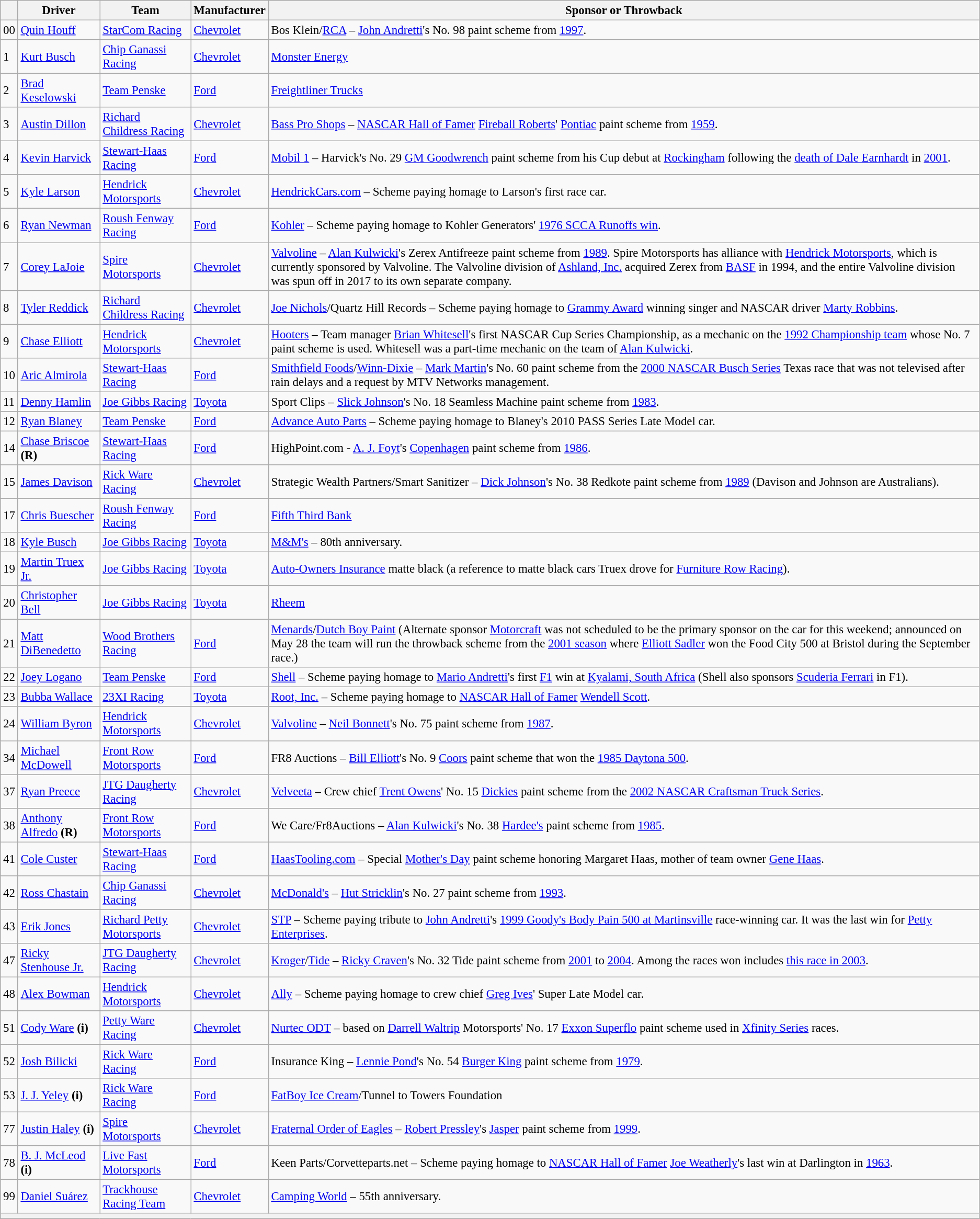<table class="wikitable" style="font-size:95%">
<tr>
<th></th>
<th>Driver</th>
<th>Team</th>
<th>Manufacturer</th>
<th>Sponsor or Throwback</th>
</tr>
<tr>
<td>00</td>
<td><a href='#'>Quin Houff</a></td>
<td><a href='#'>StarCom Racing</a></td>
<td><a href='#'>Chevrolet</a></td>
<td>Bos Klein/<a href='#'>RCA</a> – <a href='#'>John Andretti</a>'s No. 98 paint scheme from <a href='#'>1997</a>.</td>
</tr>
<tr>
<td>1</td>
<td><a href='#'>Kurt Busch</a></td>
<td><a href='#'>Chip Ganassi Racing</a></td>
<td><a href='#'>Chevrolet</a></td>
<td><a href='#'>Monster Energy</a></td>
</tr>
<tr>
<td>2</td>
<td><a href='#'>Brad Keselowski</a></td>
<td><a href='#'>Team Penske</a></td>
<td><a href='#'>Ford</a></td>
<td><a href='#'>Freightliner Trucks</a></td>
</tr>
<tr>
<td>3</td>
<td><a href='#'>Austin Dillon</a></td>
<td><a href='#'>Richard Childress Racing</a></td>
<td><a href='#'>Chevrolet</a></td>
<td><a href='#'>Bass Pro Shops</a> – <a href='#'>NASCAR Hall of Famer</a> <a href='#'>Fireball Roberts</a>' <a href='#'>Pontiac</a> paint scheme from <a href='#'>1959</a>.</td>
</tr>
<tr>
<td>4</td>
<td><a href='#'>Kevin Harvick</a></td>
<td><a href='#'>Stewart-Haas Racing</a></td>
<td><a href='#'>Ford</a></td>
<td><a href='#'>Mobil 1</a> – Harvick's No. 29 <a href='#'>GM Goodwrench</a> paint scheme from his Cup debut at <a href='#'>Rockingham</a> following the <a href='#'>death of Dale Earnhardt</a> in <a href='#'>2001</a>.</td>
</tr>
<tr>
<td>5</td>
<td><a href='#'>Kyle Larson</a></td>
<td><a href='#'>Hendrick Motorsports</a></td>
<td><a href='#'>Chevrolet</a></td>
<td><a href='#'>HendrickCars.com</a> – Scheme paying homage to Larson's first race car.</td>
</tr>
<tr>
<td>6</td>
<td><a href='#'>Ryan Newman</a></td>
<td><a href='#'>Roush Fenway Racing</a></td>
<td><a href='#'>Ford</a></td>
<td><a href='#'>Kohler</a> – Scheme paying homage to Kohler Generators' <a href='#'>1976 SCCA Runoffs win</a>.</td>
</tr>
<tr>
<td>7</td>
<td><a href='#'>Corey LaJoie</a></td>
<td><a href='#'>Spire Motorsports</a></td>
<td><a href='#'>Chevrolet</a></td>
<td><a href='#'>Valvoline</a> – <a href='#'>Alan Kulwicki</a>'s Zerex Antifreeze paint scheme from <a href='#'>1989</a>. Spire Motorsports has alliance with <a href='#'>Hendrick Motorsports</a>, which is currently sponsored by Valvoline.  The Valvoline division of <a href='#'>Ashland, Inc.</a> acquired Zerex from <a href='#'>BASF</a> in 1994, and the entire Valvoline division was spun off in 2017 to its own separate company.</td>
</tr>
<tr>
<td>8</td>
<td><a href='#'>Tyler Reddick</a></td>
<td><a href='#'>Richard Childress Racing</a></td>
<td><a href='#'>Chevrolet</a></td>
<td><a href='#'>Joe Nichols</a>/Quartz Hill Records – Scheme paying homage to <a href='#'>Grammy Award</a> winning singer and NASCAR driver <a href='#'>Marty Robbins</a>.</td>
</tr>
<tr>
<td>9</td>
<td><a href='#'>Chase Elliott</a></td>
<td><a href='#'>Hendrick Motorsports</a></td>
<td><a href='#'>Chevrolet</a></td>
<td><a href='#'>Hooters</a> – Team manager <a href='#'>Brian Whitesell</a>'s first NASCAR Cup Series Championship, as a mechanic on the <a href='#'>1992 Championship team</a> whose No. 7 paint scheme is used. Whitesell was a part-time mechanic on the team of <a href='#'>Alan Kulwicki</a>.</td>
</tr>
<tr>
<td>10</td>
<td><a href='#'>Aric Almirola</a></td>
<td><a href='#'>Stewart-Haas Racing</a></td>
<td><a href='#'>Ford</a></td>
<td><a href='#'>Smithfield Foods</a>/<a href='#'>Winn-Dixie</a> – <a href='#'>Mark Martin</a>'s No. 60 paint scheme from the <a href='#'>2000 NASCAR Busch Series</a> Texas race that was not televised after rain delays and a request by MTV Networks management.</td>
</tr>
<tr>
<td>11</td>
<td><a href='#'>Denny Hamlin</a></td>
<td><a href='#'>Joe Gibbs Racing</a></td>
<td><a href='#'>Toyota</a></td>
<td>Sport Clips – <a href='#'>Slick Johnson</a>'s No. 18 Seamless Machine paint scheme from <a href='#'>1983</a>.</td>
</tr>
<tr>
<td>12</td>
<td><a href='#'>Ryan Blaney</a></td>
<td><a href='#'>Team Penske</a></td>
<td><a href='#'>Ford</a></td>
<td><a href='#'>Advance Auto Parts</a> – Scheme paying homage to Blaney's 2010 PASS Series Late Model car.</td>
</tr>
<tr>
<td>14</td>
<td><a href='#'>Chase Briscoe</a> <strong>(R)</strong></td>
<td><a href='#'>Stewart-Haas Racing</a></td>
<td><a href='#'>Ford</a></td>
<td>HighPoint.com - <a href='#'>A. J. Foyt</a>'s <a href='#'>Copenhagen</a> paint scheme from <a href='#'>1986</a>.</td>
</tr>
<tr>
<td>15</td>
<td><a href='#'>James Davison</a></td>
<td><a href='#'>Rick Ware Racing</a></td>
<td><a href='#'>Chevrolet</a></td>
<td>Strategic Wealth Partners/Smart Sanitizer – <a href='#'>Dick Johnson</a>'s No. 38 Redkote paint scheme from <a href='#'>1989</a> (Davison and Johnson are Australians).</td>
</tr>
<tr>
<td>17</td>
<td><a href='#'>Chris Buescher</a></td>
<td><a href='#'>Roush Fenway Racing</a></td>
<td><a href='#'>Ford</a></td>
<td><a href='#'>Fifth Third Bank</a></td>
</tr>
<tr>
<td>18</td>
<td><a href='#'>Kyle Busch</a></td>
<td><a href='#'>Joe Gibbs Racing</a></td>
<td><a href='#'>Toyota</a></td>
<td><a href='#'>M&M's</a> – 80th anniversary.</td>
</tr>
<tr>
<td>19</td>
<td><a href='#'>Martin Truex Jr.</a></td>
<td><a href='#'>Joe Gibbs Racing</a></td>
<td><a href='#'>Toyota</a></td>
<td><a href='#'>Auto-Owners Insurance</a> matte black (a reference to matte black cars Truex drove for <a href='#'>Furniture Row Racing</a>).</td>
</tr>
<tr>
<td>20</td>
<td><a href='#'>Christopher Bell</a></td>
<td><a href='#'>Joe Gibbs Racing</a></td>
<td><a href='#'>Toyota</a></td>
<td><a href='#'>Rheem</a></td>
</tr>
<tr>
<td>21</td>
<td><a href='#'>Matt DiBenedetto</a></td>
<td><a href='#'>Wood Brothers Racing</a></td>
<td><a href='#'>Ford</a></td>
<td><a href='#'>Menards</a>/<a href='#'>Dutch Boy Paint</a> (Alternate sponsor <a href='#'>Motorcraft</a> was not scheduled to be the primary sponsor on the car for this weekend;  announced on May 28 the team will run the throwback scheme from the <a href='#'>2001 season</a> where <a href='#'>Elliott Sadler</a> won the Food City 500 at Bristol during the September race.)</td>
</tr>
<tr>
<td>22</td>
<td><a href='#'>Joey Logano</a></td>
<td><a href='#'>Team Penske</a></td>
<td><a href='#'>Ford</a></td>
<td><a href='#'>Shell</a> – Scheme paying homage to <a href='#'>Mario Andretti</a>'s first <a href='#'>F1</a> win at <a href='#'>Kyalami, South Africa</a> (Shell also sponsors <a href='#'>Scuderia Ferrari</a> in F1).</td>
</tr>
<tr>
<td>23</td>
<td><a href='#'>Bubba Wallace</a></td>
<td><a href='#'>23XI Racing</a></td>
<td><a href='#'>Toyota</a></td>
<td><a href='#'>Root, Inc.</a> – Scheme paying homage to <a href='#'>NASCAR Hall of Famer</a> <a href='#'>Wendell Scott</a>.</td>
</tr>
<tr>
<td>24</td>
<td><a href='#'>William Byron</a></td>
<td><a href='#'>Hendrick Motorsports</a></td>
<td><a href='#'>Chevrolet</a></td>
<td><a href='#'>Valvoline</a> – <a href='#'>Neil Bonnett</a>'s No. 75 paint scheme from <a href='#'>1987</a>.</td>
</tr>
<tr>
<td>34</td>
<td><a href='#'>Michael McDowell</a></td>
<td><a href='#'>Front Row Motorsports</a></td>
<td><a href='#'>Ford</a></td>
<td>FR8 Auctions – <a href='#'>Bill Elliott</a>'s No. 9 <a href='#'>Coors</a> paint scheme that won the <a href='#'>1985 Daytona 500</a>.</td>
</tr>
<tr>
<td>37</td>
<td><a href='#'>Ryan Preece</a></td>
<td><a href='#'>JTG Daugherty Racing</a></td>
<td><a href='#'>Chevrolet</a></td>
<td><a href='#'>Velveeta</a> – Crew chief <a href='#'>Trent Owens</a>' No. 15 <a href='#'>Dickies</a> paint scheme from the <a href='#'>2002 NASCAR Craftsman Truck Series</a>.</td>
</tr>
<tr>
<td>38</td>
<td><a href='#'>Anthony Alfredo</a> <strong>(R)</strong></td>
<td><a href='#'>Front Row Motorsports</a></td>
<td><a href='#'>Ford</a></td>
<td>We Care/Fr8Auctions – <a href='#'>Alan Kulwicki</a>'s No. 38 <a href='#'>Hardee's</a> paint scheme from <a href='#'>1985</a>.</td>
</tr>
<tr>
<td>41</td>
<td><a href='#'>Cole Custer</a></td>
<td><a href='#'>Stewart-Haas Racing</a></td>
<td><a href='#'>Ford</a></td>
<td><a href='#'>HaasTooling.com</a> – Special <a href='#'>Mother's Day</a> paint scheme honoring Margaret Haas, mother of team owner <a href='#'>Gene Haas</a>.</td>
</tr>
<tr>
<td>42</td>
<td><a href='#'>Ross Chastain</a></td>
<td><a href='#'>Chip Ganassi Racing</a></td>
<td><a href='#'>Chevrolet</a></td>
<td><a href='#'>McDonald's</a> – <a href='#'>Hut Stricklin</a>'s No. 27 paint scheme from <a href='#'>1993</a>.</td>
</tr>
<tr>
<td>43</td>
<td><a href='#'>Erik Jones</a></td>
<td><a href='#'>Richard Petty Motorsports</a></td>
<td><a href='#'>Chevrolet</a></td>
<td><a href='#'>STP</a> – Scheme paying tribute to <a href='#'>John Andretti</a>'s <a href='#'>1999 Goody's Body Pain 500 at Martinsville</a> race-winning car. It was the last win for <a href='#'>Petty Enterprises</a>.</td>
</tr>
<tr>
<td>47</td>
<td><a href='#'>Ricky Stenhouse Jr.</a></td>
<td><a href='#'>JTG Daugherty Racing</a></td>
<td><a href='#'>Chevrolet</a></td>
<td><a href='#'>Kroger</a>/<a href='#'>Tide</a> – <a href='#'>Ricky Craven</a>'s No. 32 Tide paint scheme from <a href='#'>2001</a> to <a href='#'>2004</a>.  Among the races won includes <a href='#'>this race in 2003</a>.</td>
</tr>
<tr>
<td>48</td>
<td><a href='#'>Alex Bowman</a></td>
<td><a href='#'>Hendrick Motorsports</a></td>
<td><a href='#'>Chevrolet</a></td>
<td><a href='#'>Ally</a> – Scheme paying homage to crew chief <a href='#'>Greg Ives</a>' Super Late Model car.</td>
</tr>
<tr>
<td>51</td>
<td><a href='#'>Cody Ware</a> <strong>(i)</strong></td>
<td><a href='#'>Petty Ware Racing</a></td>
<td><a href='#'>Chevrolet</a></td>
<td><a href='#'>Nurtec ODT</a> – based on <a href='#'>Darrell Waltrip</a> Motorsports' No. 17 <a href='#'>Exxon Superflo</a> paint scheme used in <a href='#'>Xfinity Series</a> races.</td>
</tr>
<tr>
<td>52</td>
<td><a href='#'>Josh Bilicki</a></td>
<td><a href='#'>Rick Ware Racing</a></td>
<td><a href='#'>Ford</a></td>
<td>Insurance King – <a href='#'>Lennie Pond</a>'s No. 54 <a href='#'>Burger King</a> paint scheme from <a href='#'>1979</a>.</td>
</tr>
<tr>
<td>53</td>
<td><a href='#'>J. J. Yeley</a> <strong>(i)</strong></td>
<td><a href='#'>Rick Ware Racing</a></td>
<td><a href='#'>Ford</a></td>
<td><a href='#'>FatBoy Ice Cream</a>/Tunnel to Towers Foundation</td>
</tr>
<tr>
<td>77</td>
<td><a href='#'>Justin Haley</a> <strong>(i)</strong></td>
<td><a href='#'>Spire Motorsports</a></td>
<td><a href='#'>Chevrolet</a></td>
<td><a href='#'>Fraternal Order of Eagles</a> – <a href='#'>Robert Pressley</a>'s <a href='#'>Jasper</a> paint scheme from <a href='#'>1999</a>.</td>
</tr>
<tr>
<td>78</td>
<td><a href='#'>B. J. McLeod</a> <strong>(i)</strong></td>
<td><a href='#'>Live Fast Motorsports</a></td>
<td><a href='#'>Ford</a></td>
<td>Keen Parts/Corvetteparts.net – Scheme paying homage to <a href='#'>NASCAR Hall of Famer</a> <a href='#'>Joe Weatherly</a>'s last win at Darlington in <a href='#'>1963</a>.</td>
</tr>
<tr>
<td>99</td>
<td><a href='#'>Daniel Suárez</a></td>
<td><a href='#'>Trackhouse Racing Team</a></td>
<td><a href='#'>Chevrolet</a></td>
<td><a href='#'>Camping World</a> – 55th anniversary.</td>
</tr>
<tr>
<th colspan="5"></th>
</tr>
</table>
